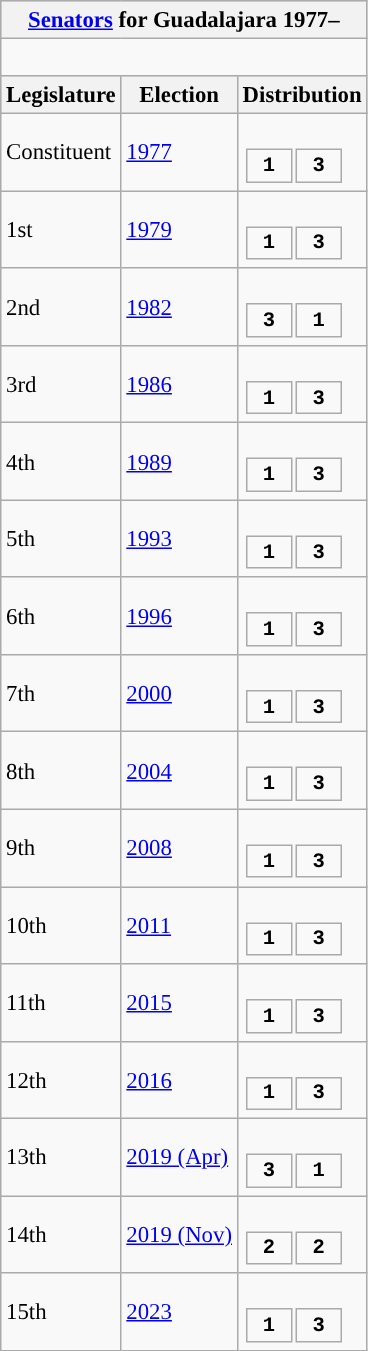<table class="wikitable" style="font-size:95%;">
<tr bgcolor="#CCCCCC">
<th colspan="3"><a href='#'>Senators</a> for Guadalajara 1977–</th>
</tr>
<tr>
<td colspan="3"><br>






</td>
</tr>
<tr bgcolor="#CCCCCC">
<th>Legislature</th>
<th>Election</th>
<th>Distribution</th>
</tr>
<tr>
<td>Constituent</td>
<td><a href='#'>1977</a></td>
<td><br><table style="width:5em; font-size:90%; text-align:center; font-family:Courier New;">
<tr style="font-weight:bold">
<td style="background:">1</td>
<td style="background:">3</td>
</tr>
</table>
</td>
</tr>
<tr>
<td>1st</td>
<td><a href='#'>1979</a></td>
<td><br><table style="width:5em; font-size:90%; text-align:center; font-family:Courier New;">
<tr style="font-weight:bold">
<td style="background:">1</td>
<td style="background:">3</td>
</tr>
</table>
</td>
</tr>
<tr>
<td>2nd</td>
<td><a href='#'>1982</a></td>
<td><br><table style="width:5em; font-size:90%; text-align:center; font-family:Courier New;">
<tr style="font-weight:bold">
<td style="background:">3</td>
<td style="background:">1</td>
</tr>
</table>
</td>
</tr>
<tr>
<td>3rd</td>
<td><a href='#'>1986</a></td>
<td><br><table style="width:5em; font-size:90%; text-align:center; font-family:Courier New;">
<tr style="font-weight:bold">
<td style="background:">1</td>
<td style="background:">3</td>
</tr>
</table>
</td>
</tr>
<tr>
<td>4th</td>
<td><a href='#'>1989</a></td>
<td><br><table style="width:5em; font-size:90%; text-align:center; font-family:Courier New;">
<tr style="font-weight:bold">
<td style="background:">1</td>
<td style="background:">3</td>
</tr>
</table>
</td>
</tr>
<tr>
<td>5th</td>
<td><a href='#'>1993</a></td>
<td><br><table style="width:5em; font-size:90%; text-align:center; font-family:Courier New;">
<tr style="font-weight:bold">
<td style="background:">1</td>
<td style="background:">3</td>
</tr>
</table>
</td>
</tr>
<tr>
<td>6th</td>
<td><a href='#'>1996</a></td>
<td><br><table style="width:5em; font-size:90%; text-align:center; font-family:Courier New;">
<tr style="font-weight:bold">
<td style="background:">1</td>
<td style="background:">3</td>
</tr>
</table>
</td>
</tr>
<tr>
<td>7th</td>
<td><a href='#'>2000</a></td>
<td><br><table style="width:5em; font-size:90%; text-align:center; font-family:Courier New;">
<tr style="font-weight:bold">
<td style="background:">1</td>
<td style="background:">3</td>
</tr>
</table>
</td>
</tr>
<tr>
<td>8th</td>
<td><a href='#'>2004</a></td>
<td><br><table style="width:5em; font-size:90%; text-align:center; font-family:Courier New;">
<tr style="font-weight:bold">
<td style="background:">1</td>
<td style="background:">3</td>
</tr>
</table>
</td>
</tr>
<tr>
<td>9th</td>
<td><a href='#'>2008</a></td>
<td><br><table style="width:5em; font-size:90%; text-align:center; font-family:Courier New;">
<tr style="font-weight:bold">
<td style="background:">1</td>
<td style="background:">3</td>
</tr>
</table>
</td>
</tr>
<tr>
<td>10th</td>
<td><a href='#'>2011</a></td>
<td><br><table style="width:5em; font-size:90%; text-align:center; font-family:Courier New;">
<tr style="font-weight:bold">
<td style="background:">1</td>
<td style="background:">3</td>
</tr>
</table>
</td>
</tr>
<tr>
<td>11th</td>
<td><a href='#'>2015</a></td>
<td><br><table style="width:5em; font-size:90%; text-align:center; font-family:Courier New;">
<tr style="font-weight:bold">
<td style="background:">1</td>
<td style="background:">3</td>
</tr>
</table>
</td>
</tr>
<tr>
<td>12th</td>
<td><a href='#'>2016</a></td>
<td><br><table style="width:5em; font-size:90%; text-align:center; font-family:Courier New;">
<tr style="font-weight:bold">
<td style="background:">1</td>
<td style="background:">3</td>
</tr>
</table>
</td>
</tr>
<tr>
<td>13th</td>
<td><a href='#'>2019 (Apr)</a></td>
<td><br><table style="width:5em; font-size:90%; text-align:center; font-family:Courier New;">
<tr style="font-weight:bold">
<td style="background:">3</td>
<td style="background:">1</td>
</tr>
</table>
</td>
</tr>
<tr>
<td>14th</td>
<td><a href='#'>2019 (Nov)</a></td>
<td><br><table style="width:5em; font-size:90%; text-align:center; font-family:Courier New;">
<tr style="font-weight:bold">
<td style="background:">2</td>
<td style="background:">2</td>
</tr>
</table>
</td>
</tr>
<tr>
<td>15th</td>
<td><a href='#'>2023</a></td>
<td><br><table style="width:5em; font-size:90%; text-align:center; font-family:Courier New;">
<tr style="font-weight:bold">
<td style="background:">1</td>
<td style="background:">3</td>
</tr>
</table>
</td>
</tr>
</table>
